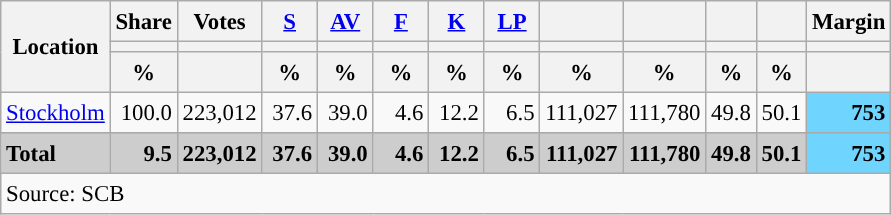<table class="wikitable sortable" style="text-align:right; font-size:95%; line-height:20px;">
<tr>
<th rowspan="3">Location</th>
<th>Share</th>
<th>Votes</th>
<th width="30px" class="unsortable"><a href='#'>S</a></th>
<th width="30px" class="unsortable"><a href='#'>AV</a></th>
<th width="30px" class="unsortable"><a href='#'>F</a></th>
<th width="30px" class="unsortable"><a href='#'>K</a></th>
<th width="30px" class="unsortable"><a href='#'>LP</a></th>
<th></th>
<th></th>
<th></th>
<th></th>
<th>Margin</th>
</tr>
<tr>
<th></th>
<th></th>
<th style="background:"></th>
<th style="background:"></th>
<th style="background:"></th>
<th style="background:"></th>
<th style="background:"></th>
<th style="background:"></th>
<th style="background:"></th>
<th style="background:"></th>
<th style="background:"></th>
<th></th>
</tr>
<tr>
<th data-sort-type="number">%</th>
<th></th>
<th data-sort-type="number">%</th>
<th data-sort-type="number">%</th>
<th data-sort-type="number">%</th>
<th data-sort-type="number">%</th>
<th data-sort-type="number">%</th>
<th data-sort-type="number">%</th>
<th data-sort-type="number">%</th>
<th data-sort-type="number">%</th>
<th data-sort-type="number">%</th>
<th></th>
</tr>
<tr>
<td align=left><a href='#'>Stockholm</a></td>
<td>100.0</td>
<td>223,012</td>
<td>37.6</td>
<td>39.0</td>
<td>4.6</td>
<td>12.2</td>
<td>6.5</td>
<td>111,027</td>
<td>111,780</td>
<td>49.8</td>
<td>50.1</td>
<td bgcolor=#6fd5fe><strong>753</strong></td>
</tr>
<tr>
</tr>
<tr style="background:#CDCDCD;">
<td align=left><strong>Total</strong></td>
<td><strong>9.5</strong></td>
<td><strong>223,012</strong></td>
<td><strong>37.6</strong></td>
<td><strong>39.0</strong></td>
<td><strong>4.6</strong></td>
<td><strong>12.2</strong></td>
<td><strong>6.5</strong></td>
<td><strong>111,027</strong></td>
<td><strong>111,780</strong></td>
<td><strong>49.8</strong></td>
<td><strong>50.1</strong></td>
<td bgcolor=#6fd5fe><strong>753</strong></td>
</tr>
<tr>
<td align=left colspan=13>Source: SCB </td>
</tr>
</table>
